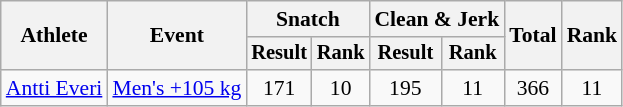<table class="wikitable" style="font-size:90%">
<tr>
<th rowspan="2">Athlete</th>
<th rowspan="2">Event</th>
<th colspan="2">Snatch</th>
<th colspan="2">Clean & Jerk</th>
<th rowspan="2">Total</th>
<th rowspan="2">Rank</th>
</tr>
<tr style="font-size:95%">
<th>Result</th>
<th>Rank</th>
<th>Result</th>
<th>Rank</th>
</tr>
<tr align=center>
<td align=left><a href='#'>Antti Everi</a></td>
<td align=left><a href='#'>Men's +105 kg</a></td>
<td>171</td>
<td>10</td>
<td>195</td>
<td>11</td>
<td>366</td>
<td>11</td>
</tr>
</table>
